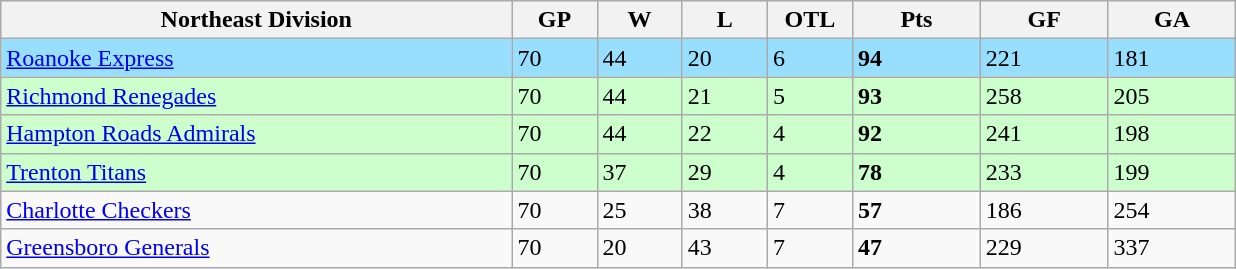<table class="wikitable">
<tr>
<th bgcolor="#DDDDFF" width="30%">Northeast Division</th>
<th bgcolor="#DDDDFF" width="5%">GP</th>
<th bgcolor="#DDDDFF" width="5%">W</th>
<th bgcolor="#DDDDFF" width="5%">L</th>
<th bgcolor="#DDDDFF" width="5%">OTL</th>
<th bgcolor="#DDDDFF" width="7.5%">Pts</th>
<th bgcolor="#DDDDFF" width="7.5%">GF</th>
<th bgcolor="#DDDDFF" width="7.5%">GA</th>
</tr>
<tr bgcolor="#97DEFF">
<td><a href='#'>Roanoke Express</a></td>
<td>70</td>
<td>44</td>
<td>20</td>
<td>6</td>
<td><strong>94</strong></td>
<td>221</td>
<td>181</td>
</tr>
<tr bgcolor="#ccffcc">
<td><a href='#'>Richmond Renegades</a></td>
<td>70</td>
<td>44</td>
<td>21</td>
<td>5</td>
<td><strong>93</strong></td>
<td>258</td>
<td>205</td>
</tr>
<tr bgcolor="#ccffcc">
<td><a href='#'>Hampton Roads Admirals</a></td>
<td>70</td>
<td>44</td>
<td>22</td>
<td>4</td>
<td><strong>92</strong></td>
<td>241</td>
<td>198</td>
</tr>
<tr bgcolor="#ccffcc">
<td><a href='#'>Trenton Titans</a></td>
<td>70</td>
<td>37</td>
<td>29</td>
<td>4</td>
<td><strong>78</strong></td>
<td>233</td>
<td>199</td>
</tr>
<tr>
<td><a href='#'>Charlotte Checkers</a></td>
<td>70</td>
<td>25</td>
<td>38</td>
<td>7</td>
<td><strong>57</strong></td>
<td>186</td>
<td>254</td>
</tr>
<tr>
<td><a href='#'>Greensboro Generals</a></td>
<td>70</td>
<td>20</td>
<td>43</td>
<td>7</td>
<td><strong>47</strong></td>
<td>229</td>
<td>337</td>
</tr>
</table>
